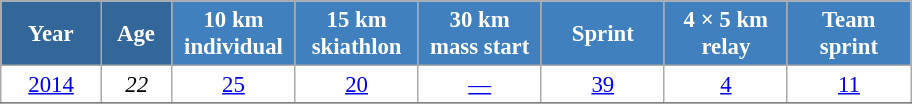<table class="wikitable" style="font-size:95%; text-align:center; border:grey solid 1px; border-collapse:collapse; background:#ffffff;">
<tr>
<th style="background-color:#369; color:white; width:60px;"> Year </th>
<th style="background-color:#369; color:white; width:40px;"> Age </th>
<th style="background-color:#4180be; color:white; width:75px;"> 10 km <br> individual </th>
<th style="background-color:#4180be; color:white; width:75px;"> 15 km <br> skiathlon </th>
<th style="background-color:#4180be; color:white; width:75px;"> 30 km <br> mass start </th>
<th style="background-color:#4180be; color:white; width:75px;"> Sprint </th>
<th style="background-color:#4180be; color:white; width:75px;"> 4 × 5 km <br> relay </th>
<th style="background-color:#4180be; color:white; width:75px;"> Team <br> sprint </th>
</tr>
<tr>
<td><a href='#'>2014</a></td>
<td><em>22</em></td>
<td><a href='#'>25</a></td>
<td><a href='#'>20</a></td>
<td><a href='#'>—</a></td>
<td><a href='#'>39</a></td>
<td><a href='#'>4</a></td>
<td><a href='#'>11</a></td>
</tr>
<tr>
</tr>
</table>
